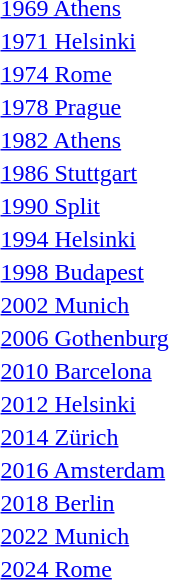<table>
<tr>
<td><a href='#'>1969 Athens</a><br></td>
<td></td>
<td></td>
<td></td>
</tr>
<tr>
<td><a href='#'>1971 Helsinki</a><br></td>
<td></td>
<td></td>
<td></td>
</tr>
<tr>
<td><a href='#'>1974 Rome</a><br></td>
<td></td>
<td></td>
<td></td>
</tr>
<tr>
<td><a href='#'>1978 Prague</a><br></td>
<td></td>
<td></td>
<td></td>
</tr>
<tr>
<td><a href='#'>1982 Athens</a><br></td>
<td></td>
<td></td>
<td></td>
</tr>
<tr>
<td><a href='#'>1986 Stuttgart</a><br></td>
<td></td>
<td></td>
<td></td>
</tr>
<tr>
<td><a href='#'>1990 Split</a><br></td>
<td></td>
<td></td>
<td></td>
</tr>
<tr>
<td><a href='#'>1994 Helsinki</a><br></td>
<td></td>
<td></td>
<td></td>
</tr>
<tr>
<td><a href='#'>1998 Budapest</a><br></td>
<td></td>
<td></td>
<td></td>
</tr>
<tr>
<td><a href='#'>2002 Munich</a><br></td>
<td></td>
<td></td>
<td></td>
</tr>
<tr>
<td><a href='#'>2006 Gothenburg</a><br></td>
<td></td>
<td></td>
<td></td>
</tr>
<tr>
<td><a href='#'>2010 Barcelona</a><br></td>
<td></td>
<td></td>
<td></td>
</tr>
<tr>
<td><a href='#'>2012 Helsinki</a><br></td>
<td></td>
<td></td>
<td></td>
</tr>
<tr>
<td><a href='#'>2014 Zürich</a><br></td>
<td></td>
<td></td>
<td></td>
</tr>
<tr>
<td><a href='#'>2016 Amsterdam</a><br></td>
<td></td>
<td></td>
<td></td>
</tr>
<tr>
<td><a href='#'>2018 Berlin</a><br></td>
<td></td>
<td></td>
<td></td>
</tr>
<tr>
<td><a href='#'>2022 Munich</a><br></td>
<td></td>
<td></td>
<td></td>
</tr>
<tr>
<td><a href='#'>2024 Rome</a><br></td>
<td></td>
<td></td>
<td></td>
</tr>
</table>
